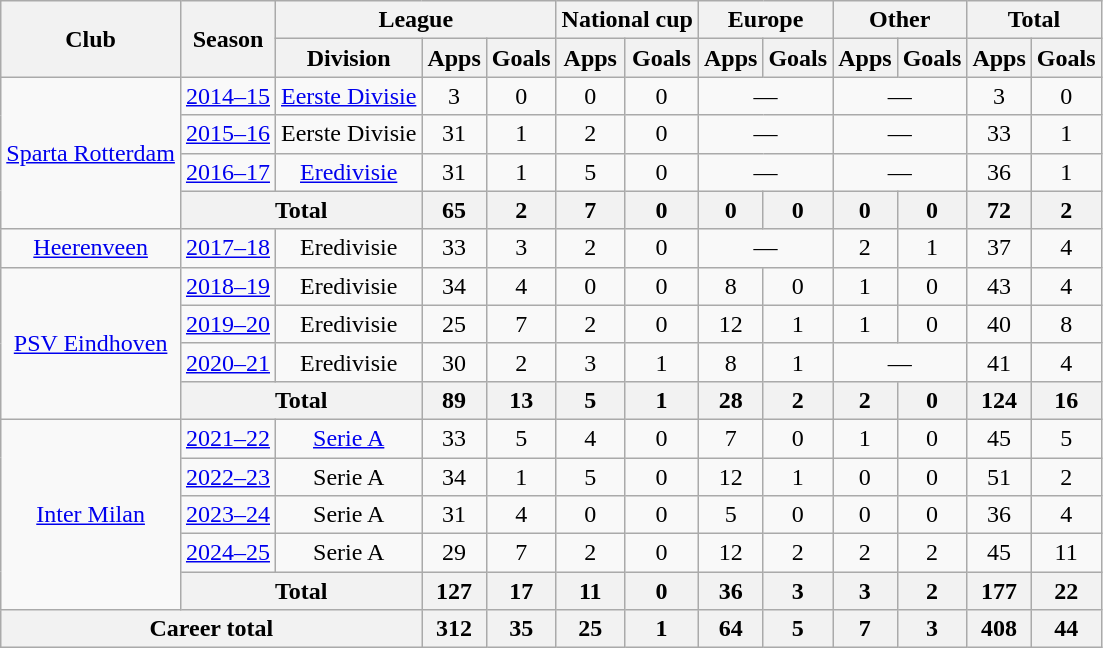<table class="wikitable" style="text-align:center">
<tr>
<th rowspan="2">Club</th>
<th rowspan="2">Season</th>
<th colspan="3">League</th>
<th colspan="2">National cup</th>
<th colspan="2">Europe</th>
<th colspan="2">Other</th>
<th colspan="2">Total</th>
</tr>
<tr>
<th>Division</th>
<th>Apps</th>
<th>Goals</th>
<th>Apps</th>
<th>Goals</th>
<th>Apps</th>
<th>Goals</th>
<th>Apps</th>
<th>Goals</th>
<th>Apps</th>
<th>Goals</th>
</tr>
<tr>
<td rowspan="4"><a href='#'>Sparta Rotterdam</a></td>
<td><a href='#'>2014–15</a></td>
<td><a href='#'>Eerste Divisie</a></td>
<td>3</td>
<td>0</td>
<td>0</td>
<td>0</td>
<td colspan="2">—</td>
<td colspan="2">—</td>
<td>3</td>
<td>0</td>
</tr>
<tr>
<td><a href='#'>2015–16</a></td>
<td>Eerste Divisie</td>
<td>31</td>
<td>1</td>
<td>2</td>
<td>0</td>
<td colspan="2">—</td>
<td colspan="2">—</td>
<td>33</td>
<td>1</td>
</tr>
<tr>
<td><a href='#'>2016–17</a></td>
<td><a href='#'>Eredivisie</a></td>
<td>31</td>
<td>1</td>
<td>5</td>
<td>0</td>
<td colspan="2">—</td>
<td colspan="2">—</td>
<td>36</td>
<td>1</td>
</tr>
<tr>
<th colspan="2">Total</th>
<th>65</th>
<th>2</th>
<th>7</th>
<th>0</th>
<th>0</th>
<th>0</th>
<th>0</th>
<th>0</th>
<th>72</th>
<th>2</th>
</tr>
<tr>
<td><a href='#'>Heerenveen</a></td>
<td><a href='#'>2017–18</a></td>
<td>Eredivisie</td>
<td>33</td>
<td>3</td>
<td>2</td>
<td>0</td>
<td colspan="2">—</td>
<td>2</td>
<td>1</td>
<td>37</td>
<td>4</td>
</tr>
<tr>
<td rowspan="4"><a href='#'>PSV Eindhoven</a></td>
<td><a href='#'>2018–19</a></td>
<td>Eredivisie</td>
<td>34</td>
<td>4</td>
<td>0</td>
<td>0</td>
<td>8</td>
<td>0</td>
<td>1</td>
<td>0</td>
<td>43</td>
<td>4</td>
</tr>
<tr>
<td><a href='#'>2019–20</a></td>
<td>Eredivisie</td>
<td>25</td>
<td>7</td>
<td>2</td>
<td>0</td>
<td>12</td>
<td>1</td>
<td>1</td>
<td>0</td>
<td>40</td>
<td>8</td>
</tr>
<tr>
<td><a href='#'>2020–21</a></td>
<td>Eredivisie</td>
<td>30</td>
<td>2</td>
<td>3</td>
<td>1</td>
<td>8</td>
<td>1</td>
<td colspan="2">—</td>
<td>41</td>
<td>4</td>
</tr>
<tr>
<th colspan="2">Total</th>
<th>89</th>
<th>13</th>
<th>5</th>
<th>1</th>
<th>28</th>
<th>2</th>
<th>2</th>
<th>0</th>
<th>124</th>
<th>16</th>
</tr>
<tr>
<td rowspan="5"><a href='#'>Inter Milan</a></td>
<td><a href='#'>2021–22</a></td>
<td><a href='#'>Serie A</a></td>
<td>33</td>
<td>5</td>
<td>4</td>
<td>0</td>
<td>7</td>
<td>0</td>
<td>1</td>
<td>0</td>
<td>45</td>
<td>5</td>
</tr>
<tr>
<td><a href='#'>2022–23</a></td>
<td>Serie A</td>
<td>34</td>
<td>1</td>
<td>5</td>
<td>0</td>
<td>12</td>
<td>1</td>
<td>0</td>
<td>0</td>
<td>51</td>
<td>2</td>
</tr>
<tr>
<td><a href='#'>2023–24</a></td>
<td>Serie A</td>
<td>31</td>
<td>4</td>
<td>0</td>
<td>0</td>
<td>5</td>
<td>0</td>
<td>0</td>
<td>0</td>
<td>36</td>
<td>4</td>
</tr>
<tr>
<td><a href='#'>2024–25</a></td>
<td>Serie A</td>
<td>29</td>
<td>7</td>
<td>2</td>
<td>0</td>
<td>12</td>
<td>2</td>
<td>2</td>
<td>2</td>
<td>45</td>
<td>11</td>
</tr>
<tr>
<th colspan="2">Total</th>
<th>127</th>
<th>17</th>
<th>11</th>
<th>0</th>
<th>36</th>
<th>3</th>
<th>3</th>
<th>2</th>
<th>177</th>
<th>22</th>
</tr>
<tr>
<th colspan="3">Career total</th>
<th>312</th>
<th>35</th>
<th>25</th>
<th>1</th>
<th>64</th>
<th>5</th>
<th>7</th>
<th>3</th>
<th>408</th>
<th>44</th>
</tr>
</table>
